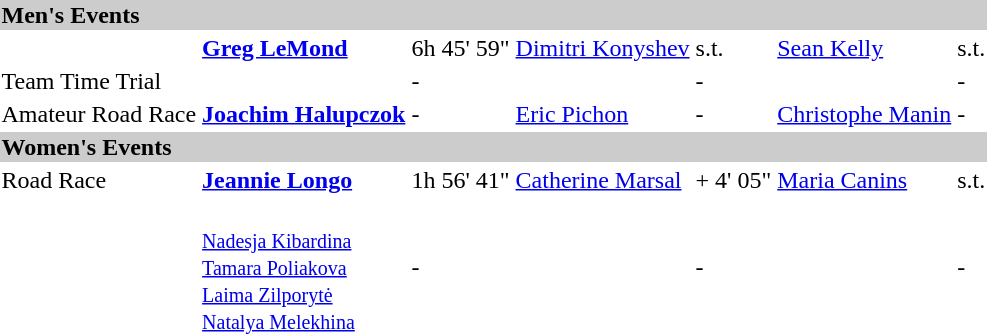<table>
<tr style="background:#ccc;">
<td colspan=7><strong>Men's Events</strong></td>
</tr>
<tr>
<td><br></td>
<td><strong><a href='#'>Greg LeMond</a></strong><br><small></small></td>
<td>6h 45' 59"</td>
<td><a href='#'>Dimitri Konyshev</a><br><small></small></td>
<td>s.t.</td>
<td><a href='#'>Sean Kelly</a><br><small></small></td>
<td>s.t.</td>
</tr>
<tr>
<td>Team Time Trial</td>
<td><strong></strong></td>
<td>-</td>
<td></td>
<td>-</td>
<td></td>
<td>-</td>
</tr>
<tr>
<td>Amateur Road Race</td>
<td><strong><a href='#'>Joachim Halupczok</a></strong><br><small></small></td>
<td>-</td>
<td><a href='#'>Eric Pichon</a><br><small></small></td>
<td>-</td>
<td><a href='#'>Christophe Manin</a><br><small></small></td>
<td>-</td>
</tr>
<tr style="background:#ccc;">
<td colspan=7><strong>Women's Events</strong></td>
</tr>
<tr>
<td>Road Race</td>
<td><strong><a href='#'>Jeannie Longo</a></strong><br><small></small></td>
<td>1h 56' 41"</td>
<td><a href='#'>Catherine Marsal</a><br><small></small></td>
<td>+ 4' 05"</td>
<td><a href='#'>Maria Canins</a><br><small></small></td>
<td>s.t.</td>
</tr>
<tr>
<td><br></td>
<td><strong></strong><br><small><a href='#'>Nadesja Kibardina</a><br><a href='#'>Tamara Poliakova</a><br><a href='#'>Laima Zilporytė</a><br><a href='#'>Natalya Melekhina</a></small></td>
<td>-</td>
<td></td>
<td>-</td>
<td></td>
<td>-</td>
</tr>
</table>
